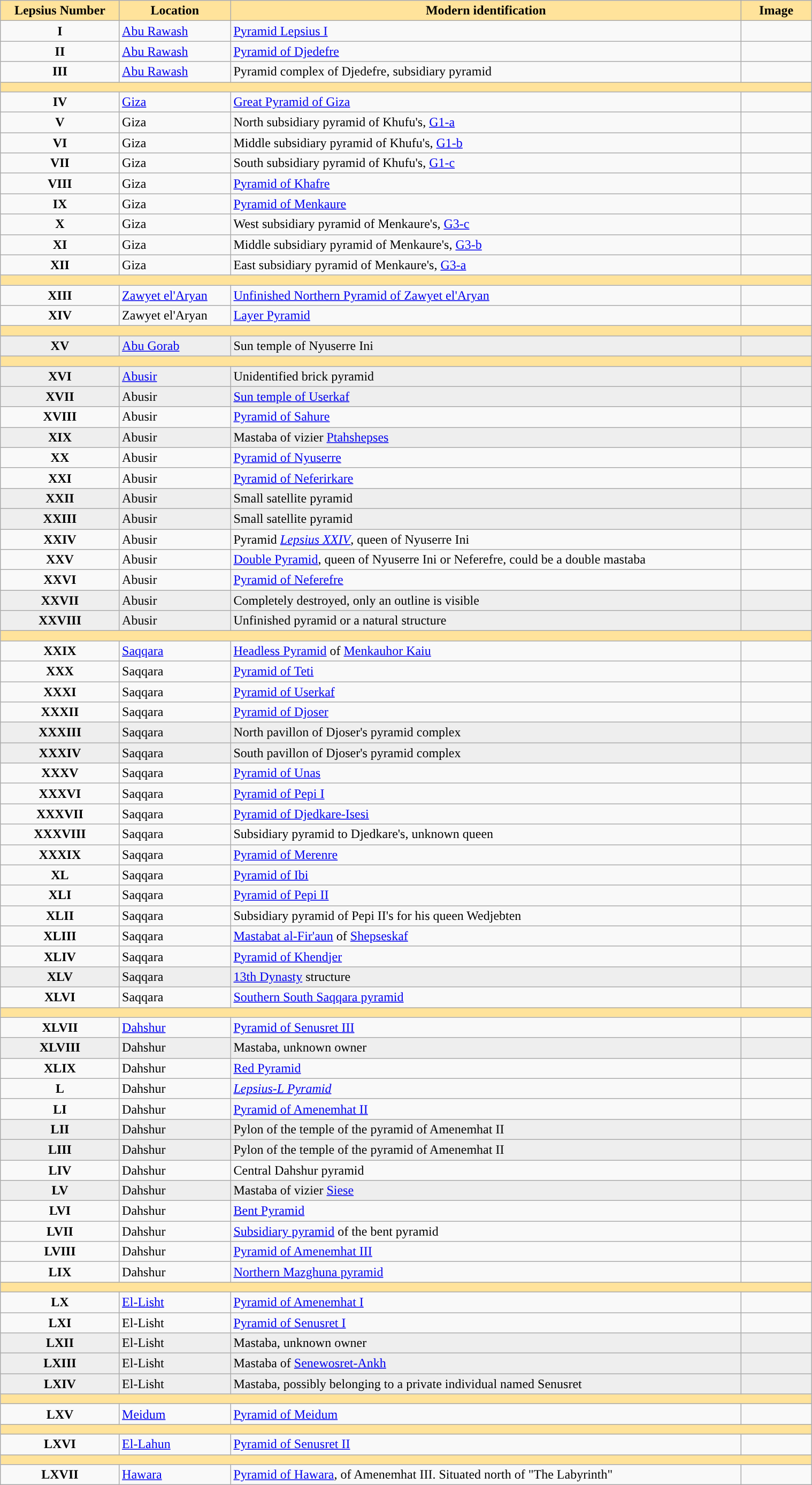<table class="wikitable" width="80%;"  style="margin:1em auto;">
<tr>
<th style="background-color: #ffe39b;">Lepsius Number</th>
<th style="background-color: #ffe39b;">Location</th>
<th style="background-color: #ffe39b;">Modern identification</th>
<th style="background-color: #ffe39b; width:80px;">Image</th>
</tr>
<tr>
<td align="center"><strong>I</strong></td>
<td><a href='#'>Abu Rawash</a></td>
<td><a href='#'>Pyramid Lepsius I</a></td>
<td></td>
</tr>
<tr>
<td align="center"><strong>II</strong></td>
<td><a href='#'>Abu Rawash</a></td>
<td><a href='#'>Pyramid of Djedefre</a></td>
<td></td>
</tr>
<tr>
<td align="center"><strong>III</strong></td>
<td><a href='#'>Abu Rawash</a></td>
<td>Pyramid complex of Djedefre, subsidiary pyramid</td>
<td></td>
</tr>
<tr style="background-color: #ffe39b; color: #773300 ">
<td colspan="4" height="5"></td>
</tr>
<tr>
<td align="center"><strong>IV</strong></td>
<td><a href='#'>Giza</a></td>
<td><a href='#'>Great Pyramid of Giza</a></td>
<td></td>
</tr>
<tr>
<td align="center"><strong>V</strong></td>
<td>Giza</td>
<td>North subsidiary pyramid of Khufu's, <a href='#'>G1-a</a></td>
<td></td>
</tr>
<tr>
<td align="center"><strong>VI</strong></td>
<td>Giza</td>
<td>Middle subsidiary pyramid of Khufu's, <a href='#'>G1-b</a></td>
<td></td>
</tr>
<tr>
<td align="center"><strong>VII</strong></td>
<td>Giza</td>
<td>South subsidiary pyramid of Khufu's, <a href='#'>G1-c</a></td>
<td></td>
</tr>
<tr>
<td align="center"><strong>VIII</strong></td>
<td>Giza</td>
<td><a href='#'>Pyramid of Khafre</a></td>
<td></td>
</tr>
<tr>
<td align="center"><strong>IX</strong></td>
<td>Giza</td>
<td><a href='#'>Pyramid of Menkaure</a></td>
<td></td>
</tr>
<tr>
<td align="center"><strong>X</strong></td>
<td>Giza</td>
<td>West subsidiary pyramid of Menkaure's, <a href='#'>G3-c</a></td>
<td></td>
</tr>
<tr>
<td align="center"><strong>XI</strong></td>
<td>Giza</td>
<td>Middle subsidiary pyramid of Menkaure's, <a href='#'>G3-b</a></td>
<td></td>
</tr>
<tr>
<td align="center"><strong>XII</strong></td>
<td>Giza</td>
<td>East subsidiary pyramid of Menkaure's, <a href='#'>G3-a</a></td>
<td></td>
</tr>
<tr style="background-color: #ffe39b; color: #773300 ">
<td colspan="4" height="5"></td>
</tr>
<tr>
<td align="center"><strong>XIII</strong></td>
<td><a href='#'>Zawyet el'Aryan</a></td>
<td><a href='#'>Unfinished Northern Pyramid of Zawyet el'Aryan</a></td>
<td></td>
</tr>
<tr>
<td align="center"><strong>XIV</strong></td>
<td>Zawyet el'Aryan</td>
<td><a href='#'>Layer Pyramid</a></td>
<td></td>
</tr>
<tr style="background-color: #ffe39b; color: #773300 ">
<td colspan="4" height="5"></td>
</tr>
<tr bgcolor="#EEEEEE">
<td align="center"><strong>XV</strong></td>
<td><a href='#'>Abu Gorab</a></td>
<td>Sun temple of Nyuserre Ini</td>
<td></td>
</tr>
<tr style="background-color: #ffe39b; color: #773300 ">
<td colspan="4" height="5"></td>
</tr>
<tr bgcolor="#EEEEEE">
<td align="center"><strong>XVI</strong></td>
<td><a href='#'>Abusir</a></td>
<td>Unidentified brick pyramid</td>
<td></td>
</tr>
<tr bgcolor="#EEEEEE">
<td align="center"><strong>XVII</strong></td>
<td>Abusir</td>
<td><a href='#'>Sun temple of Userkaf</a></td>
<td></td>
</tr>
<tr>
<td align="center"><strong>XVIII</strong></td>
<td>Abusir</td>
<td><a href='#'>Pyramid of Sahure</a></td>
<td></td>
</tr>
<tr bgcolor="#EEEEEE">
<td align="center"><strong>XIX</strong></td>
<td>Abusir</td>
<td>Mastaba of vizier <a href='#'>Ptahshepses</a></td>
<td></td>
</tr>
<tr>
<td align="center"><strong>XX</strong></td>
<td>Abusir</td>
<td><a href='#'>Pyramid of Nyuserre</a></td>
<td></td>
</tr>
<tr>
<td align="center"><strong>XXI</strong></td>
<td>Abusir</td>
<td><a href='#'>Pyramid of Neferirkare</a></td>
<td></td>
</tr>
<tr bgcolor="#EEEEEE">
<td align="center"><strong>XXII</strong></td>
<td>Abusir</td>
<td>Small satellite pyramid</td>
<td></td>
</tr>
<tr bgcolor="#EEEEEE">
<td align="center"><strong>XXIII</strong></td>
<td>Abusir</td>
<td>Small satellite pyramid</td>
<td></td>
</tr>
<tr>
<td align="center"><strong>XXIV</strong></td>
<td>Abusir</td>
<td>Pyramid <em><a href='#'>Lepsius XXIV</a></em>, queen of Nyuserre Ini</td>
<td></td>
</tr>
<tr>
<td align="center"><strong>XXV</strong></td>
<td>Abusir</td>
<td><a href='#'>Double Pyramid</a>, queen of Nyuserre Ini or Neferefre, could be a double mastaba</td>
<td></td>
</tr>
<tr>
<td align="center"><strong>XXVI</strong></td>
<td>Abusir</td>
<td><a href='#'>Pyramid of Neferefre</a></td>
<td></td>
</tr>
<tr bgcolor="#EEEEEE">
<td align="center"><strong>XXVII</strong></td>
<td>Abusir</td>
<td>Completely destroyed, only an outline is visible</td>
<td></td>
</tr>
<tr bgcolor="#EEEEEE">
<td align="center"><strong>XXVIII</strong></td>
<td>Abusir</td>
<td>Unfinished pyramid or a natural structure</td>
<td></td>
</tr>
<tr style="background-color: #ffe39b; color: #773300 ">
<td colspan="4" height="5"></td>
</tr>
<tr>
<td align="center"><strong>XXIX</strong></td>
<td><a href='#'>Saqqara</a></td>
<td><a href='#'>Headless Pyramid</a> of <a href='#'>Menkauhor Kaiu</a></td>
<td></td>
</tr>
<tr>
<td align="center"><strong>XXX</strong></td>
<td>Saqqara</td>
<td><a href='#'>Pyramid of Teti</a></td>
<td></td>
</tr>
<tr>
<td align="center"><strong>XXXI</strong></td>
<td>Saqqara</td>
<td><a href='#'>Pyramid of Userkaf</a></td>
<td></td>
</tr>
<tr>
<td align="center"><strong>XXXII</strong></td>
<td>Saqqara</td>
<td><a href='#'>Pyramid of Djoser</a></td>
<td></td>
</tr>
<tr bgcolor="#EEEEEE">
<td align="center"><strong>XXXIII</strong></td>
<td>Saqqara</td>
<td>North pavillon of Djoser's pyramid complex</td>
<td></td>
</tr>
<tr bgcolor="#EEEEEE">
<td align="center"><strong>XXXIV</strong></td>
<td>Saqqara</td>
<td>South pavillon of Djoser's pyramid complex</td>
<td></td>
</tr>
<tr>
<td align="center"><strong>XXXV</strong></td>
<td>Saqqara</td>
<td><a href='#'>Pyramid of Unas</a></td>
<td></td>
</tr>
<tr>
<td align="center"><strong>XXXVI</strong></td>
<td>Saqqara</td>
<td><a href='#'>Pyramid of Pepi I</a></td>
<td></td>
</tr>
<tr>
<td align="center"><strong>XXXVII</strong></td>
<td>Saqqara</td>
<td><a href='#'>Pyramid of Djedkare-Isesi</a></td>
<td></td>
</tr>
<tr>
<td align="center"><strong>XXXVIII</strong></td>
<td>Saqqara</td>
<td>Subsidiary pyramid to Djedkare's, unknown queen</td>
<td></td>
</tr>
<tr>
<td align="center"><strong>XXXIX</strong></td>
<td>Saqqara</td>
<td><a href='#'>Pyramid of Merenre</a></td>
<td></td>
</tr>
<tr>
<td align="center"><strong>XL</strong></td>
<td>Saqqara</td>
<td><a href='#'>Pyramid of Ibi</a></td>
<td></td>
</tr>
<tr>
<td align="center"><strong>XLI</strong></td>
<td>Saqqara</td>
<td><a href='#'>Pyramid of Pepi II</a></td>
<td></td>
</tr>
<tr>
<td align="center"><strong>XLII</strong></td>
<td>Saqqara</td>
<td>Subsidiary pyramid of Pepi II's for his queen Wedjebten</td>
<td></td>
</tr>
<tr>
<td align="center"><strong>XLIII</strong></td>
<td>Saqqara</td>
<td><a href='#'>Mastabat al-Fir'aun</a> of <a href='#'>Shepseskaf</a></td>
<td></td>
</tr>
<tr>
<td align="center"><strong>XLIV</strong></td>
<td>Saqqara</td>
<td><a href='#'>Pyramid of Khendjer</a></td>
<td></td>
</tr>
<tr bgcolor="#EEEEEE">
<td align="center"><strong>XLV</strong></td>
<td>Saqqara</td>
<td><a href='#'>13th Dynasty</a> structure</td>
<td></td>
</tr>
<tr>
<td align="center"><strong>XLVI</strong></td>
<td>Saqqara</td>
<td><a href='#'>Southern South Saqqara pyramid</a></td>
<td></td>
</tr>
<tr style="background-color: #ffe39b; color: #773300 ">
<td colspan="4" height="5"></td>
</tr>
<tr>
<td align="center"><strong>XLVII</strong></td>
<td><a href='#'>Dahshur</a></td>
<td><a href='#'>Pyramid of Senusret III</a></td>
<td></td>
</tr>
<tr bgcolor="#EEEEEE">
<td align="center"><strong>XLVIII</strong></td>
<td>Dahshur</td>
<td>Mastaba, unknown owner</td>
<td></td>
</tr>
<tr>
<td align="center"><strong>XLIX</strong></td>
<td>Dahshur</td>
<td><a href='#'>Red Pyramid</a></td>
<td></td>
</tr>
<tr>
<td align="center"><strong>L</strong></td>
<td>Dahshur</td>
<td><em><a href='#'>Lepsius-L Pyramid</a></em></td>
<td></td>
</tr>
<tr>
<td align="center"><strong>LI</strong></td>
<td>Dahshur</td>
<td><a href='#'>Pyramid of Amenemhat II</a></td>
<td></td>
</tr>
<tr bgcolor="#EEEEEE">
<td align="center"><strong>LII</strong></td>
<td>Dahshur</td>
<td>Pylon of the temple of the pyramid of Amenemhat II</td>
<td></td>
</tr>
<tr bgcolor="#EEEEEE">
<td align="center"><strong>LIII</strong></td>
<td>Dahshur</td>
<td>Pylon of the temple of the pyramid of Amenemhat II</td>
<td></td>
</tr>
<tr>
<td align="center"><strong>LIV</strong></td>
<td>Dahshur</td>
<td>Central Dahshur pyramid</td>
<td></td>
</tr>
<tr bgcolor="#EEEEEE">
<td align="center"><strong>LV</strong></td>
<td>Dahshur</td>
<td>Mastaba of vizier <a href='#'>Siese</a></td>
<td></td>
</tr>
<tr>
<td align="center"><strong>LVI</strong></td>
<td>Dahshur</td>
<td><a href='#'>Bent Pyramid</a></td>
<td></td>
</tr>
<tr>
<td align="center"><strong>LVII</strong></td>
<td>Dahshur</td>
<td><a href='#'>Subsidiary pyramid</a> of the bent pyramid</td>
<td></td>
</tr>
<tr>
<td align="center"><strong>LVIII</strong></td>
<td>Dahshur</td>
<td><a href='#'>Pyramid of Amenemhat III</a></td>
<td></td>
</tr>
<tr>
<td align="center"><strong>LIX</strong></td>
<td>Dahshur</td>
<td><a href='#'>Northern Mazghuna pyramid</a></td>
<td></td>
</tr>
<tr style="background-color: #ffe39b; color: #773300 ">
<td colspan="4" height="5"></td>
</tr>
<tr>
<td align="center"><strong>LX</strong></td>
<td><a href='#'>El-Lisht</a></td>
<td><a href='#'>Pyramid of Amenemhat I</a></td>
<td></td>
</tr>
<tr>
<td align="center"><strong>LXI</strong></td>
<td>El-Lisht</td>
<td><a href='#'>Pyramid of Senusret I</a></td>
<td></td>
</tr>
<tr bgcolor="#EEEEEE">
<td align="center"><strong>LXII</strong></td>
<td>El-Lisht</td>
<td>Mastaba, unknown owner</td>
<td></td>
</tr>
<tr bgcolor="#EEEEEE">
<td align="center"><strong>LXIII</strong></td>
<td>El-Lisht</td>
<td>Mastaba of <a href='#'>Senewosret-Ankh</a></td>
<td></td>
</tr>
<tr bgcolor="#EEEEEE">
<td align="center"><strong>LXIV</strong></td>
<td>El-Lisht</td>
<td>Mastaba, possibly belonging to a private individual named Senusret</td>
<td></td>
</tr>
<tr style="background-color: #ffe39b; color: #773300 ">
<td colspan="4" height="5"></td>
</tr>
<tr>
<td align="center"><strong>LXV</strong></td>
<td><a href='#'>Meidum</a></td>
<td><a href='#'>Pyramid of Meidum</a></td>
<td></td>
</tr>
<tr style="background-color: #ffe39b; color: #773300 ">
<td colspan="4" height="5"></td>
</tr>
<tr>
<td align="center"><strong>LXVI</strong></td>
<td><a href='#'>El-Lahun</a></td>
<td><a href='#'>Pyramid of Senusret II</a></td>
<td></td>
</tr>
<tr style="background-color: #ffe39b; color: #773300 ">
<td colspan="4" height="5"></td>
</tr>
<tr>
<td align="center"><strong>LXVII</strong></td>
<td><a href='#'>Hawara</a></td>
<td><a href='#'>Pyramid of Hawara</a>, of Amenemhat III. Situated north of "The Labyrinth"</td>
<td></td>
</tr>
</table>
